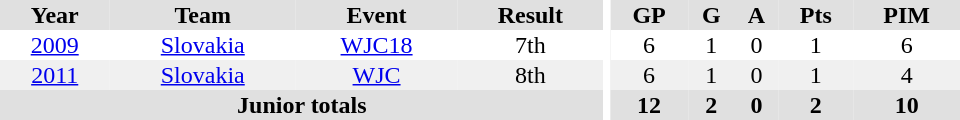<table border="0" cellpadding="1" cellspacing="0" ID="Table3" style="text-align:center; width:40em">
<tr ALIGN="center" bgcolor="#e0e0e0">
<th>Year</th>
<th>Team</th>
<th>Event</th>
<th>Result</th>
<th rowspan="99" bgcolor="#ffffff"></th>
<th>GP</th>
<th>G</th>
<th>A</th>
<th>Pts</th>
<th>PIM</th>
</tr>
<tr>
<td><a href='#'>2009</a></td>
<td><a href='#'>Slovakia</a></td>
<td><a href='#'>WJC18</a></td>
<td>7th</td>
<td>6</td>
<td>1</td>
<td>0</td>
<td>1</td>
<td>6</td>
</tr>
<tr bgcolor="#f0f0f0">
<td><a href='#'>2011</a></td>
<td><a href='#'>Slovakia</a></td>
<td><a href='#'>WJC</a></td>
<td>8th</td>
<td>6</td>
<td>1</td>
<td>0</td>
<td>1</td>
<td>4</td>
</tr>
<tr bgcolor="#e0e0e0">
<th colspan="4">Junior totals</th>
<th>12</th>
<th>2</th>
<th>0</th>
<th>2</th>
<th>10</th>
</tr>
</table>
